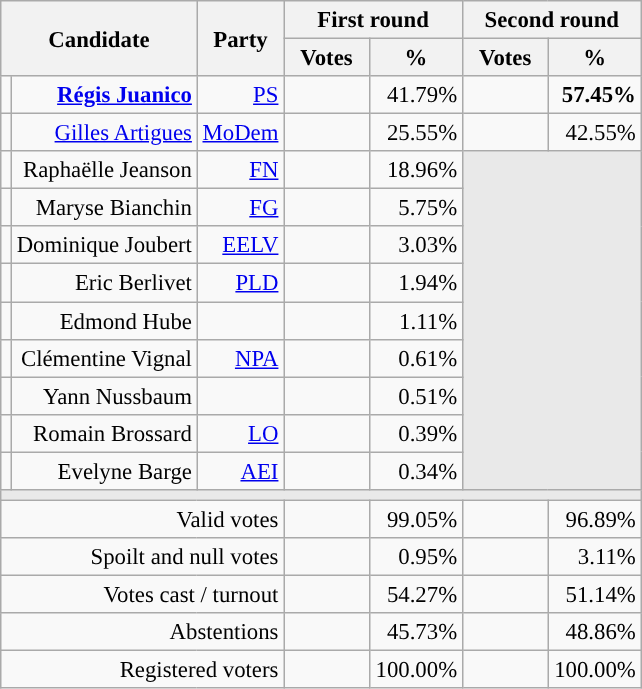<table class="wikitable" style="text-align:right;font-size:95%;">
<tr>
<th rowspan=2 colspan=2>Candidate</th>
<th rowspan=2 colspan=1>Party</th>
<th colspan=2>First round</th>
<th colspan=2>Second round</th>
</tr>
<tr>
<th style="width:50px;">Votes</th>
<th style="width:55px;">%</th>
<th style="width:50px;">Votes</th>
<th style="width:55px;">%</th>
</tr>
<tr>
<td style="color:inherit;background-color:"></td>
<td><strong><a href='#'>Régis Juanico</a></strong></td>
<td><a href='#'>PS</a></td>
<td></td>
<td>41.79%</td>
<td><strong></strong></td>
<td><strong>57.45%</strong></td>
</tr>
<tr>
<td style="color:inherit;background-color:"></td>
<td><a href='#'>Gilles Artigues</a></td>
<td><a href='#'>MoDem</a></td>
<td></td>
<td>25.55%</td>
<td></td>
<td>42.55%</td>
</tr>
<tr>
<td style="color:inherit;background-color:"></td>
<td>Raphaëlle Jeanson</td>
<td><a href='#'>FN</a></td>
<td></td>
<td>18.96%</td>
<td colspan=7 rowspan=9 style="background-color:#E9E9E9;"></td>
</tr>
<tr>
<td style="color:inherit;background-color:"></td>
<td>Maryse Bianchin</td>
<td><a href='#'>FG</a></td>
<td></td>
<td>5.75%</td>
</tr>
<tr>
<td style="color:inherit;background-color:"></td>
<td>Dominique Joubert</td>
<td><a href='#'>EELV</a></td>
<td></td>
<td>3.03%</td>
</tr>
<tr>
<td style="color:inherit;background-color:"></td>
<td>Eric Berlivet</td>
<td><a href='#'>PLD</a></td>
<td></td>
<td>1.94%</td>
</tr>
<tr>
<td style="background-color:;"></td>
<td>Edmond Hube</td>
<td></td>
<td></td>
<td>1.11%</td>
</tr>
<tr>
<td style="color:inherit;background-color:"></td>
<td>Clémentine Vignal</td>
<td><a href='#'>NPA</a></td>
<td></td>
<td>0.61%</td>
</tr>
<tr>
<td style="background-color:;"></td>
<td>Yann Nussbaum</td>
<td></td>
<td></td>
<td>0.51%</td>
</tr>
<tr>
<td style="color:inherit;background-color:"></td>
<td>Romain Brossard</td>
<td><a href='#'>LO</a></td>
<td></td>
<td>0.39%</td>
</tr>
<tr>
<td style="color:inherit;background-color:"></td>
<td>Evelyne Barge</td>
<td><a href='#'>AEI</a></td>
<td></td>
<td>0.34%</td>
</tr>
<tr>
<td colspan=7 style="background-color:#E9E9E9;"></td>
</tr>
<tr>
<td colspan=3>Valid votes</td>
<td></td>
<td>99.05%</td>
<td></td>
<td>96.89%</td>
</tr>
<tr>
<td colspan=3>Spoilt and null votes</td>
<td></td>
<td>0.95%</td>
<td></td>
<td>3.11%</td>
</tr>
<tr>
<td colspan=3>Votes cast / turnout</td>
<td></td>
<td>54.27%</td>
<td></td>
<td>51.14%</td>
</tr>
<tr>
<td colspan=3>Abstentions</td>
<td></td>
<td>45.73%</td>
<td></td>
<td>48.86%</td>
</tr>
<tr>
<td colspan=3>Registered voters</td>
<td></td>
<td>100.00%</td>
<td></td>
<td>100.00%</td>
</tr>
</table>
